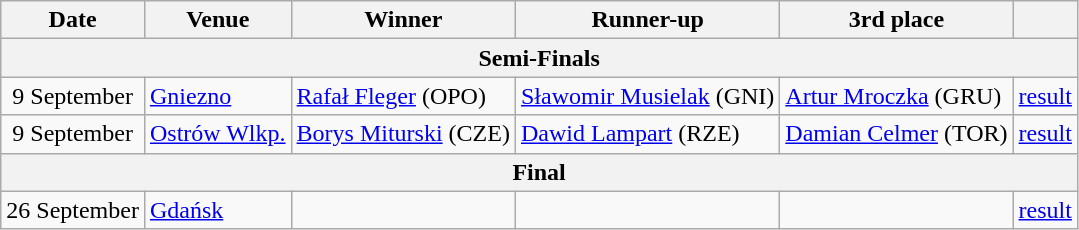<table class=wikitable>
<tr>
<th>Date</th>
<th>Venue</th>
<th>Winner</th>
<th>Runner-up</th>
<th>3rd place</th>
<th></th>
</tr>
<tr>
<th colspan=6>Semi-Finals</th>
</tr>
<tr>
<td align=center>9 September</td>
<td><a href='#'>Gniezno</a></td>
<td><a href='#'>Rafał Fleger</a> (OPO)</td>
<td><a href='#'>Sławomir Musielak</a> (GNI)</td>
<td><a href='#'>Artur Mroczka</a> (GRU)</td>
<td align=center><a href='#'>result</a></td>
</tr>
<tr>
<td align=center>9 September</td>
<td><a href='#'>Ostrów Wlkp.</a></td>
<td><a href='#'>Borys Miturski</a> (CZE)</td>
<td><a href='#'>Dawid Lampart</a> (RZE)</td>
<td><a href='#'>Damian Celmer</a> (TOR)</td>
<td align=center><a href='#'>result</a></td>
</tr>
<tr>
<th colspan=6>Final</th>
</tr>
<tr>
<td align=center>26 September</td>
<td><a href='#'>Gdańsk</a></td>
<td></td>
<td></td>
<td></td>
<td align=center><a href='#'>result</a></td>
</tr>
</table>
